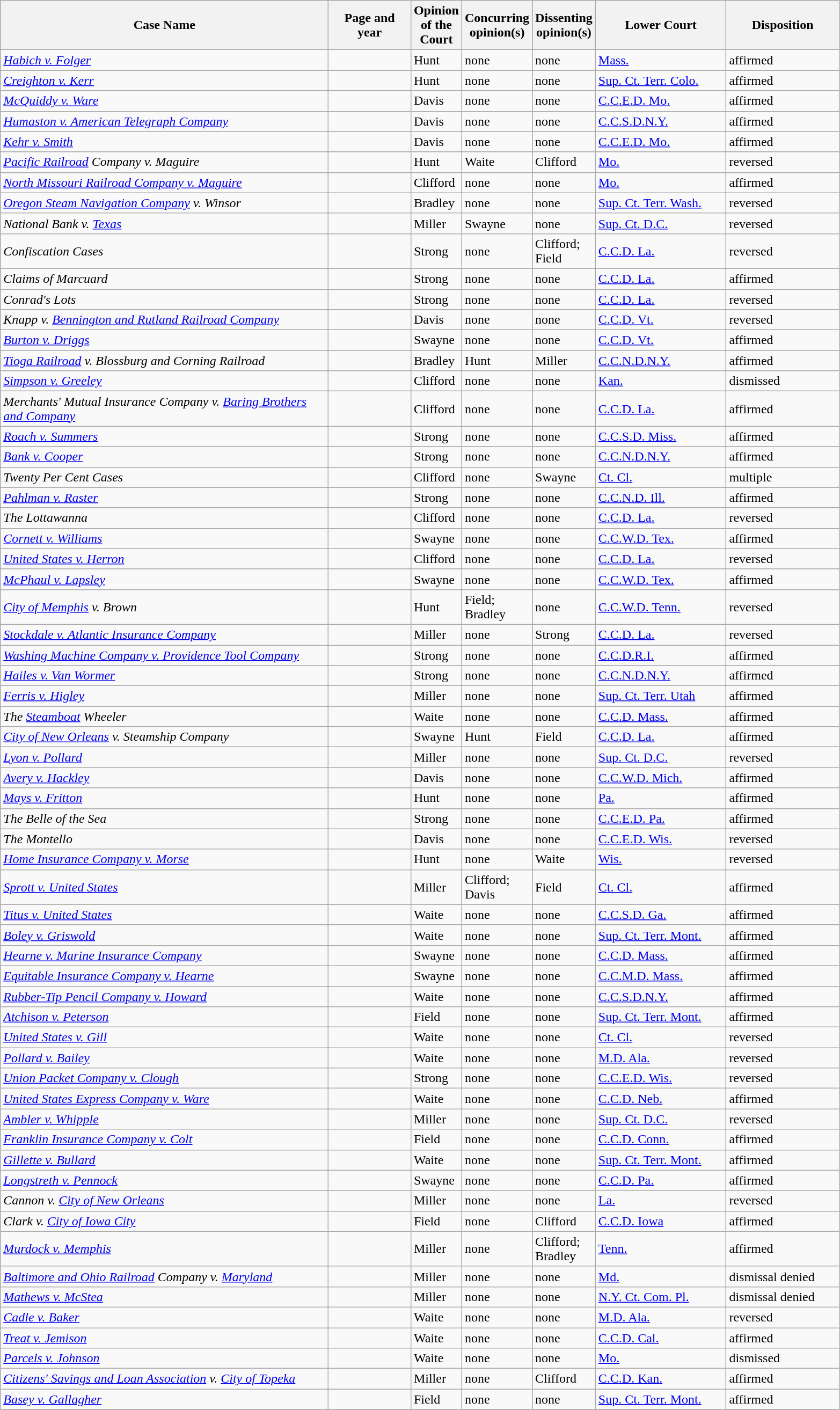<table class="wikitable sortable">
<tr>
<th scope="col" style="width: 400px;">Case Name</th>
<th scope="col" style="width: 95px;">Page and year</th>
<th scope="col" style="width: 10px;">Opinion of the Court</th>
<th scope="col" style="width: 10px;">Concurring opinion(s)</th>
<th scope="col" style="width: 10px;">Dissenting opinion(s)</th>
<th scope="col" style="width: 155px;">Lower Court</th>
<th scope="col" style="width: 133px;">Disposition</th>
</tr>
<tr>
<td><em><a href='#'>Habich v. Folger</a></em></td>
<td align="right"></td>
<td>Hunt</td>
<td>none</td>
<td>none</td>
<td><a href='#'>Mass.</a></td>
<td>affirmed</td>
</tr>
<tr>
<td><em><a href='#'>Creighton v. Kerr</a></em></td>
<td align="right"></td>
<td>Hunt</td>
<td>none</td>
<td>none</td>
<td><a href='#'>Sup. Ct. Terr. Colo.</a></td>
<td>affirmed</td>
</tr>
<tr>
<td><em><a href='#'>McQuiddy v. Ware</a></em></td>
<td align="right"></td>
<td>Davis</td>
<td>none</td>
<td>none</td>
<td><a href='#'>C.C.E.D. Mo.</a></td>
<td>affirmed</td>
</tr>
<tr>
<td><em><a href='#'>Humaston v. American Telegraph Company</a></em></td>
<td align="right"></td>
<td>Davis</td>
<td>none</td>
<td>none</td>
<td><a href='#'>C.C.S.D.N.Y.</a></td>
<td>affirmed</td>
</tr>
<tr>
<td><em><a href='#'>Kehr v. Smith</a></em></td>
<td align="right"></td>
<td>Davis</td>
<td>none</td>
<td>none</td>
<td><a href='#'>C.C.E.D. Mo.</a></td>
<td>affirmed</td>
</tr>
<tr>
<td><em><a href='#'>Pacific Railroad</a> Company v. Maguire</em></td>
<td align="right"></td>
<td>Hunt</td>
<td>Waite</td>
<td>Clifford</td>
<td><a href='#'>Mo.</a></td>
<td>reversed</td>
</tr>
<tr>
<td><em><a href='#'>North Missouri Railroad Company v. Maguire</a></em></td>
<td align="right"></td>
<td>Clifford</td>
<td>none</td>
<td>none</td>
<td><a href='#'>Mo.</a></td>
<td>affirmed</td>
</tr>
<tr>
<td><em><a href='#'>Oregon Steam Navigation Company</a> v. Winsor</em></td>
<td align="right"></td>
<td>Bradley</td>
<td>none</td>
<td>none</td>
<td><a href='#'>Sup. Ct. Terr. Wash.</a></td>
<td>reversed</td>
</tr>
<tr>
<td><em>National Bank v. <a href='#'>Texas</a></em></td>
<td align="right"></td>
<td>Miller</td>
<td>Swayne</td>
<td>none</td>
<td><a href='#'>Sup. Ct. D.C.</a></td>
<td>reversed</td>
</tr>
<tr>
<td><em>Confiscation Cases</em></td>
<td align="right"></td>
<td>Strong</td>
<td>none</td>
<td>Clifford; Field</td>
<td><a href='#'>C.C.D. La.</a></td>
<td>reversed</td>
</tr>
<tr>
<td><em>Claims of Marcuard</em></td>
<td align="right"></td>
<td>Strong</td>
<td>none</td>
<td>none</td>
<td><a href='#'>C.C.D. La.</a></td>
<td>affirmed</td>
</tr>
<tr>
<td><em>Conrad's Lots</em></td>
<td align="right"></td>
<td>Strong</td>
<td>none</td>
<td>none</td>
<td><a href='#'>C.C.D. La.</a></td>
<td>reversed</td>
</tr>
<tr>
<td><em>Knapp v. <a href='#'>Bennington and Rutland Railroad Company</a></em></td>
<td align="right"></td>
<td>Davis</td>
<td>none</td>
<td>none</td>
<td><a href='#'>C.C.D. Vt.</a></td>
<td>reversed</td>
</tr>
<tr>
<td><em><a href='#'>Burton v. Driggs</a></em></td>
<td align="right"></td>
<td>Swayne</td>
<td>none</td>
<td>none</td>
<td><a href='#'>C.C.D. Vt.</a></td>
<td>affirmed</td>
</tr>
<tr>
<td><em><a href='#'>Tioga Railroad</a> v. Blossburg and Corning Railroad</em></td>
<td align="right"></td>
<td>Bradley</td>
<td>Hunt</td>
<td>Miller</td>
<td><a href='#'>C.C.N.D.N.Y.</a></td>
<td>affirmed</td>
</tr>
<tr>
<td><em><a href='#'>Simpson v. Greeley</a></em></td>
<td align="right"></td>
<td>Clifford</td>
<td>none</td>
<td>none</td>
<td><a href='#'>Kan.</a></td>
<td>dismissed</td>
</tr>
<tr>
<td><em>Merchants' Mutual Insurance Company v. <a href='#'>Baring Brothers and Company</a></em></td>
<td align="right"></td>
<td>Clifford</td>
<td>none</td>
<td>none</td>
<td><a href='#'>C.C.D. La.</a></td>
<td>affirmed</td>
</tr>
<tr>
<td><em><a href='#'>Roach v. Summers</a></em></td>
<td align="right"></td>
<td>Strong</td>
<td>none</td>
<td>none</td>
<td><a href='#'>C.C.S.D. Miss.</a></td>
<td>affirmed</td>
</tr>
<tr>
<td><em><a href='#'>Bank v. Cooper</a></em></td>
<td align="right"></td>
<td>Strong</td>
<td>none</td>
<td>none</td>
<td><a href='#'>C.C.N.D.N.Y.</a></td>
<td>affirmed</td>
</tr>
<tr>
<td><em>Twenty Per Cent Cases</em></td>
<td align="right"></td>
<td>Clifford</td>
<td>none</td>
<td>Swayne</td>
<td><a href='#'>Ct. Cl.</a></td>
<td>multiple</td>
</tr>
<tr>
<td><em><a href='#'>Pahlman v. Raster</a></em></td>
<td align="right"></td>
<td>Strong</td>
<td>none</td>
<td>none</td>
<td><a href='#'>C.C.N.D. Ill.</a></td>
<td>affirmed</td>
</tr>
<tr>
<td><em>The Lottawanna</em></td>
<td align="right"></td>
<td>Clifford</td>
<td>none</td>
<td>none</td>
<td><a href='#'>C.C.D. La.</a></td>
<td>reversed</td>
</tr>
<tr>
<td><em><a href='#'>Cornett v. Williams</a></em></td>
<td align="right"></td>
<td>Swayne</td>
<td>none</td>
<td>none</td>
<td><a href='#'>C.C.W.D. Tex.</a></td>
<td>affirmed</td>
</tr>
<tr>
<td><em><a href='#'>United States v. Herron</a></em></td>
<td align="right"></td>
<td>Clifford</td>
<td>none</td>
<td>none</td>
<td><a href='#'>C.C.D. La.</a></td>
<td>reversed</td>
</tr>
<tr>
<td><em><a href='#'>McPhaul v. Lapsley</a></em></td>
<td align="right"></td>
<td>Swayne</td>
<td>none</td>
<td>none</td>
<td><a href='#'>C.C.W.D. Tex.</a></td>
<td>affirmed</td>
</tr>
<tr>
<td><em><a href='#'>City of Memphis</a> v. Brown</em></td>
<td align="right"></td>
<td>Hunt</td>
<td>Field; Bradley</td>
<td>none</td>
<td><a href='#'>C.C.W.D. Tenn.</a></td>
<td>reversed</td>
</tr>
<tr>
<td><em><a href='#'>Stockdale v. Atlantic Insurance Company</a></em></td>
<td align="right"></td>
<td>Miller</td>
<td>none</td>
<td>Strong</td>
<td><a href='#'>C.C.D. La.</a></td>
<td>reversed</td>
</tr>
<tr>
<td><em><a href='#'>Washing Machine Company v. Providence Tool Company</a></em></td>
<td align="right"></td>
<td>Strong</td>
<td>none</td>
<td>none</td>
<td><a href='#'>C.C.D.R.I.</a></td>
<td>affirmed</td>
</tr>
<tr>
<td><em><a href='#'>Hailes v. Van Wormer</a></em></td>
<td align="right"></td>
<td>Strong</td>
<td>none</td>
<td>none</td>
<td><a href='#'>C.C.N.D.N.Y.</a></td>
<td>affirmed</td>
</tr>
<tr>
<td><em><a href='#'>Ferris v. Higley</a></em></td>
<td align="right"></td>
<td>Miller</td>
<td>none</td>
<td>none</td>
<td><a href='#'>Sup. Ct. Terr. Utah</a></td>
<td>affirmed</td>
</tr>
<tr>
<td><em>The <a href='#'>Steamboat</a> Wheeler</em></td>
<td align="right"></td>
<td>Waite</td>
<td>none</td>
<td>none</td>
<td><a href='#'>C.C.D. Mass.</a></td>
<td>affirmed</td>
</tr>
<tr>
<td><em><a href='#'>City of New Orleans</a> v. Steamship Company</em></td>
<td align="right"></td>
<td>Swayne</td>
<td>Hunt</td>
<td>Field</td>
<td><a href='#'>C.C.D. La.</a></td>
<td>affirmed</td>
</tr>
<tr>
<td><em><a href='#'>Lyon v. Pollard</a></em></td>
<td align="right"></td>
<td>Miller</td>
<td>none</td>
<td>none</td>
<td><a href='#'>Sup. Ct. D.C.</a></td>
<td>reversed</td>
</tr>
<tr>
<td><em><a href='#'>Avery v. Hackley</a></em></td>
<td align="right"></td>
<td>Davis</td>
<td>none</td>
<td>none</td>
<td><a href='#'>C.C.W.D. Mich.</a></td>
<td>affirmed</td>
</tr>
<tr>
<td><em><a href='#'>Mays v. Fritton</a></em></td>
<td align="right"></td>
<td>Hunt</td>
<td>none</td>
<td>none</td>
<td><a href='#'>Pa.</a></td>
<td>affirmed</td>
</tr>
<tr>
<td><em>The Belle of the Sea</em></td>
<td align="right"></td>
<td>Strong</td>
<td>none</td>
<td>none</td>
<td><a href='#'>C.C.E.D. Pa.</a></td>
<td>affirmed</td>
</tr>
<tr>
<td><em>The Montello</em></td>
<td align="right"></td>
<td>Davis</td>
<td>none</td>
<td>none</td>
<td><a href='#'>C.C.E.D. Wis.</a></td>
<td>reversed</td>
</tr>
<tr>
<td><em><a href='#'>Home Insurance Company v. Morse</a></em></td>
<td align="right"></td>
<td>Hunt</td>
<td>none</td>
<td>Waite</td>
<td><a href='#'>Wis.</a></td>
<td>reversed</td>
</tr>
<tr>
<td><em><a href='#'>Sprott v. United States</a></em></td>
<td align="right"></td>
<td>Miller</td>
<td>Clifford; Davis</td>
<td>Field</td>
<td><a href='#'>Ct. Cl.</a></td>
<td>affirmed</td>
</tr>
<tr>
<td><em><a href='#'>Titus v. United States</a></em></td>
<td align="right"></td>
<td>Waite</td>
<td>none</td>
<td>none</td>
<td><a href='#'>C.C.S.D. Ga.</a></td>
<td>affirmed</td>
</tr>
<tr>
<td><em><a href='#'>Boley v. Griswold</a></em></td>
<td align="right"></td>
<td>Waite</td>
<td>none</td>
<td>none</td>
<td><a href='#'>Sup. Ct. Terr. Mont.</a></td>
<td>affirmed</td>
</tr>
<tr>
<td><em><a href='#'>Hearne v. Marine Insurance Company</a></em></td>
<td align="right"></td>
<td>Swayne</td>
<td>none</td>
<td>none</td>
<td><a href='#'>C.C.D. Mass.</a></td>
<td>affirmed</td>
</tr>
<tr>
<td><em><a href='#'>Equitable Insurance Company v. Hearne</a></em></td>
<td align="right"></td>
<td>Swayne</td>
<td>none</td>
<td>none</td>
<td><a href='#'>C.C.M.D. Mass.</a></td>
<td>affirmed</td>
</tr>
<tr>
<td><em><a href='#'>Rubber-Tip Pencil Company v. Howard</a></em></td>
<td align="right"></td>
<td>Waite</td>
<td>none</td>
<td>none</td>
<td><a href='#'>C.C.S.D.N.Y.</a></td>
<td>affirmed</td>
</tr>
<tr>
<td><em><a href='#'>Atchison v. Peterson</a></em></td>
<td align="right"></td>
<td>Field</td>
<td>none</td>
<td>none</td>
<td><a href='#'>Sup. Ct. Terr. Mont.</a></td>
<td>affirmed</td>
</tr>
<tr>
<td><em><a href='#'>United States v. Gill</a></em></td>
<td align="right"></td>
<td>Waite</td>
<td>none</td>
<td>none</td>
<td><a href='#'>Ct. Cl.</a></td>
<td>reversed</td>
</tr>
<tr>
<td><em><a href='#'>Pollard v. Bailey</a></em></td>
<td align="right"></td>
<td>Waite</td>
<td>none</td>
<td>none</td>
<td><a href='#'>M.D. Ala.</a></td>
<td>reversed</td>
</tr>
<tr>
<td><em><a href='#'>Union Packet Company v. Clough</a></em></td>
<td align="right"></td>
<td>Strong</td>
<td>none</td>
<td>none</td>
<td><a href='#'>C.C.E.D. Wis.</a></td>
<td>reversed</td>
</tr>
<tr>
<td><em><a href='#'>United States Express Company v. Ware</a></em></td>
<td align="right"></td>
<td>Waite</td>
<td>none</td>
<td>none</td>
<td><a href='#'>C.C.D. Neb.</a></td>
<td>affirmed</td>
</tr>
<tr>
<td><em><a href='#'>Ambler v. Whipple</a></em></td>
<td align="right"></td>
<td>Miller</td>
<td>none</td>
<td>none</td>
<td><a href='#'>Sup. Ct. D.C.</a></td>
<td>reversed</td>
</tr>
<tr>
<td><em><a href='#'>Franklin Insurance Company v. Colt</a></em></td>
<td align="right"></td>
<td>Field</td>
<td>none</td>
<td>none</td>
<td><a href='#'>C.C.D. Conn.</a></td>
<td>affirmed</td>
</tr>
<tr>
<td><em><a href='#'>Gillette v. Bullard</a></em></td>
<td align="right"></td>
<td>Waite</td>
<td>none</td>
<td>none</td>
<td><a href='#'>Sup. Ct. Terr. Mont.</a></td>
<td>affirmed</td>
</tr>
<tr>
<td><em><a href='#'>Longstreth v. Pennock</a></em></td>
<td align="right"></td>
<td>Swayne</td>
<td>none</td>
<td>none</td>
<td><a href='#'>C.C.D. Pa.</a></td>
<td>affirmed</td>
</tr>
<tr>
<td><em>Cannon v. <a href='#'>City of New Orleans</a></em></td>
<td align="right"></td>
<td>Miller</td>
<td>none</td>
<td>none</td>
<td><a href='#'>La.</a></td>
<td>reversed</td>
</tr>
<tr>
<td><em>Clark v. <a href='#'>City of Iowa City</a></em></td>
<td align="right"></td>
<td>Field</td>
<td>none</td>
<td>Clifford</td>
<td><a href='#'>C.C.D. Iowa</a></td>
<td>affirmed</td>
</tr>
<tr>
<td><em><a href='#'>Murdock v. Memphis</a></em></td>
<td align="right"></td>
<td>Miller</td>
<td>none</td>
<td>Clifford; Bradley</td>
<td><a href='#'>Tenn.</a></td>
<td>affirmed</td>
</tr>
<tr>
<td><em><a href='#'>Baltimore and Ohio Railroad</a> Company v. <a href='#'>Maryland</a></em></td>
<td align="right"></td>
<td>Miller</td>
<td>none</td>
<td>none</td>
<td><a href='#'>Md.</a></td>
<td>dismissal denied</td>
</tr>
<tr>
<td><em><a href='#'>Mathews v. McStea</a></em></td>
<td align="right"></td>
<td>Miller</td>
<td>none</td>
<td>none</td>
<td><a href='#'>N.Y. Ct. Com. Pl.</a></td>
<td>dismissal denied</td>
</tr>
<tr>
<td><em><a href='#'>Cadle v. Baker</a></em></td>
<td align="right"></td>
<td>Waite</td>
<td>none</td>
<td>none</td>
<td><a href='#'>M.D. Ala.</a></td>
<td>reversed</td>
</tr>
<tr>
<td><em><a href='#'>Treat v. Jemison</a></em></td>
<td align="right"></td>
<td>Waite</td>
<td>none</td>
<td>none</td>
<td><a href='#'>C.C.D. Cal.</a></td>
<td>affirmed</td>
</tr>
<tr>
<td><em><a href='#'>Parcels v. Johnson</a></em></td>
<td align="right"></td>
<td>Waite</td>
<td>none</td>
<td>none</td>
<td><a href='#'>Mo.</a></td>
<td>dismissed</td>
</tr>
<tr>
<td><em><a href='#'>Citizens' Savings and Loan Association</a> v. <a href='#'>City of Topeka</a></em></td>
<td align="right"></td>
<td>Miller</td>
<td>none</td>
<td>Clifford</td>
<td><a href='#'>C.C.D. Kan.</a></td>
<td>affirmed</td>
</tr>
<tr>
<td><em><a href='#'>Basey v. Gallagher</a></em></td>
<td align="right"></td>
<td>Field</td>
<td>none</td>
<td>none</td>
<td><a href='#'>Sup. Ct. Terr. Mont.</a></td>
<td>affirmed</td>
</tr>
<tr>
</tr>
</table>
